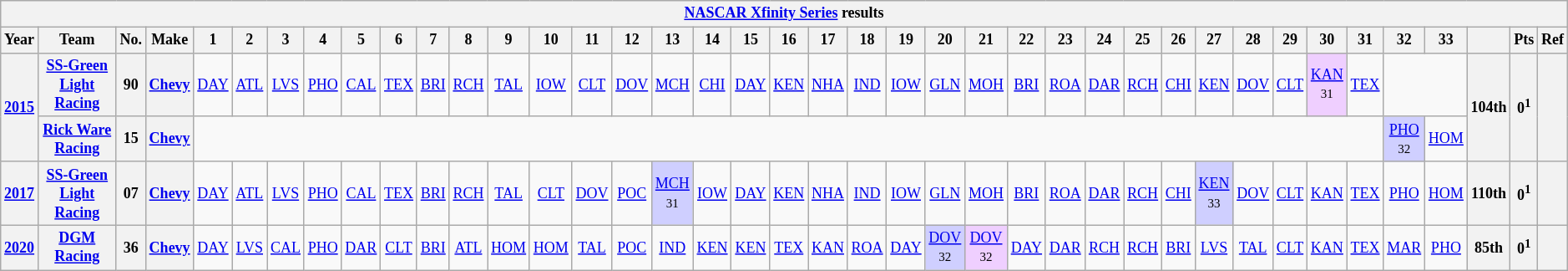<table class="wikitable" style="text-align:center; font-size:75%">
<tr>
<th colspan=42><a href='#'>NASCAR Xfinity Series</a> results</th>
</tr>
<tr>
<th>Year</th>
<th>Team</th>
<th>No.</th>
<th>Make</th>
<th>1</th>
<th>2</th>
<th>3</th>
<th>4</th>
<th>5</th>
<th>6</th>
<th>7</th>
<th>8</th>
<th>9</th>
<th>10</th>
<th>11</th>
<th>12</th>
<th>13</th>
<th>14</th>
<th>15</th>
<th>16</th>
<th>17</th>
<th>18</th>
<th>19</th>
<th>20</th>
<th>21</th>
<th>22</th>
<th>23</th>
<th>24</th>
<th>25</th>
<th>26</th>
<th>27</th>
<th>28</th>
<th>29</th>
<th>30</th>
<th>31</th>
<th>32</th>
<th>33</th>
<th></th>
<th>Pts</th>
<th>Ref</th>
</tr>
<tr>
<th rowspan=2><a href='#'>2015</a></th>
<th><a href='#'>SS-Green Light Racing</a></th>
<th>90</th>
<th><a href='#'>Chevy</a></th>
<td><a href='#'>DAY</a></td>
<td><a href='#'>ATL</a></td>
<td><a href='#'>LVS</a></td>
<td><a href='#'>PHO</a></td>
<td><a href='#'>CAL</a></td>
<td><a href='#'>TEX</a></td>
<td><a href='#'>BRI</a></td>
<td><a href='#'>RCH</a></td>
<td><a href='#'>TAL</a></td>
<td><a href='#'>IOW</a></td>
<td><a href='#'>CLT</a></td>
<td><a href='#'>DOV</a></td>
<td><a href='#'>MCH</a></td>
<td><a href='#'>CHI</a></td>
<td><a href='#'>DAY</a></td>
<td><a href='#'>KEN</a></td>
<td><a href='#'>NHA</a></td>
<td><a href='#'>IND</a></td>
<td><a href='#'>IOW</a></td>
<td><a href='#'>GLN</a></td>
<td><a href='#'>MOH</a></td>
<td><a href='#'>BRI</a></td>
<td><a href='#'>ROA</a></td>
<td><a href='#'>DAR</a></td>
<td><a href='#'>RCH</a></td>
<td><a href='#'>CHI</a></td>
<td><a href='#'>KEN</a></td>
<td><a href='#'>DOV</a></td>
<td><a href='#'>CLT</a></td>
<td style="background:#EFCFFF;"><a href='#'>KAN</a><br><small>31</small></td>
<td><a href='#'>TEX</a></td>
<td colspan=2></td>
<th rowspan=2>104th</th>
<th rowspan=2>0<sup>1</sup></th>
<th rowspan=2></th>
</tr>
<tr>
<th><a href='#'>Rick Ware Racing</a></th>
<th>15</th>
<th><a href='#'>Chevy</a></th>
<td colspan=31></td>
<td style="background:#CFCFFF;"><a href='#'>PHO</a><br><small>32</small></td>
<td><a href='#'>HOM</a></td>
</tr>
<tr>
<th><a href='#'>2017</a></th>
<th><a href='#'>SS-Green Light Racing</a></th>
<th>07</th>
<th><a href='#'>Chevy</a></th>
<td><a href='#'>DAY</a></td>
<td><a href='#'>ATL</a></td>
<td><a href='#'>LVS</a></td>
<td><a href='#'>PHO</a></td>
<td><a href='#'>CAL</a></td>
<td><a href='#'>TEX</a></td>
<td><a href='#'>BRI</a></td>
<td><a href='#'>RCH</a></td>
<td><a href='#'>TAL</a></td>
<td><a href='#'>CLT</a></td>
<td><a href='#'>DOV</a></td>
<td><a href='#'>POC</a></td>
<td style="background:#CFCFFF;"><a href='#'>MCH</a><br><small>31</small></td>
<td><a href='#'>IOW</a></td>
<td><a href='#'>DAY</a></td>
<td><a href='#'>KEN</a></td>
<td><a href='#'>NHA</a></td>
<td><a href='#'>IND</a></td>
<td><a href='#'>IOW</a></td>
<td><a href='#'>GLN</a></td>
<td><a href='#'>MOH</a></td>
<td><a href='#'>BRI</a></td>
<td><a href='#'>ROA</a></td>
<td><a href='#'>DAR</a></td>
<td><a href='#'>RCH</a></td>
<td><a href='#'>CHI</a></td>
<td style="background:#CFCFFF;"><a href='#'>KEN</a><br><small>33</small></td>
<td><a href='#'>DOV</a></td>
<td><a href='#'>CLT</a></td>
<td><a href='#'>KAN</a></td>
<td><a href='#'>TEX</a></td>
<td><a href='#'>PHO</a></td>
<td><a href='#'>HOM</a></td>
<th>110th</th>
<th>0<sup>1</sup></th>
<th></th>
</tr>
<tr>
<th><a href='#'>2020</a></th>
<th><a href='#'>DGM Racing</a></th>
<th>36</th>
<th><a href='#'>Chevy</a></th>
<td><a href='#'>DAY</a></td>
<td><a href='#'>LVS</a></td>
<td><a href='#'>CAL</a></td>
<td><a href='#'>PHO</a></td>
<td><a href='#'>DAR</a></td>
<td><a href='#'>CLT</a></td>
<td><a href='#'>BRI</a></td>
<td><a href='#'>ATL</a></td>
<td><a href='#'>HOM</a></td>
<td><a href='#'>HOM</a></td>
<td><a href='#'>TAL</a></td>
<td><a href='#'>POC</a></td>
<td><a href='#'>IND</a></td>
<td><a href='#'>KEN</a></td>
<td><a href='#'>KEN</a></td>
<td><a href='#'>TEX</a></td>
<td><a href='#'>KAN</a></td>
<td><a href='#'>ROA</a></td>
<td><a href='#'>DAY</a></td>
<td style="background:#CFCFFF;"><a href='#'>DOV</a><br><small>32</small></td>
<td style="background:#EFCFFF;"><a href='#'>DOV</a><br><small>32</small></td>
<td><a href='#'>DAY</a></td>
<td><a href='#'>DAR</a></td>
<td><a href='#'>RCH</a></td>
<td><a href='#'>RCH</a></td>
<td><a href='#'>BRI</a></td>
<td><a href='#'>LVS</a></td>
<td><a href='#'>TAL</a></td>
<td><a href='#'>CLT</a></td>
<td><a href='#'>KAN</a></td>
<td><a href='#'>TEX</a></td>
<td><a href='#'>MAR</a></td>
<td><a href='#'>PHO</a></td>
<th>85th</th>
<th>0<sup>1</sup></th>
<th></th>
</tr>
</table>
